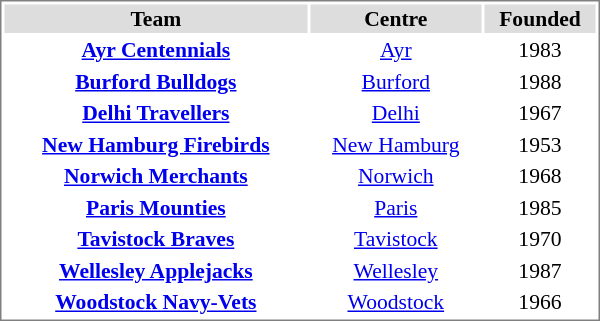<table cellpadding="0">
<tr align="left" style="vertical-align: top">
<td></td>
<td><br><table cellpadding="1" width="400px" style="font-size: 90%; border: 1px solid gray;">
<tr align="center"  bgcolor="#dddddd">
<td><strong>Team</strong></td>
<td><strong>Centre</strong></td>
<td><strong>Founded</strong></td>
</tr>
<tr align="center">
<td><strong><a href='#'>Ayr Centennials</a></strong></td>
<td><a href='#'>Ayr</a></td>
<td>1983</td>
</tr>
<tr align="center">
<td><strong><a href='#'>Burford Bulldogs</a></strong></td>
<td><a href='#'>Burford</a></td>
<td>1988</td>
</tr>
<tr align="center">
<td><strong><a href='#'>Delhi Travellers</a></strong></td>
<td><a href='#'>Delhi</a></td>
<td>1967</td>
</tr>
<tr align="center">
<td><strong><a href='#'>New Hamburg Firebirds</a></strong></td>
<td><a href='#'>New Hamburg</a></td>
<td>1953</td>
</tr>
<tr align="center">
<td><strong><a href='#'>Norwich Merchants</a></strong></td>
<td><a href='#'>Norwich</a></td>
<td>1968</td>
</tr>
<tr align="center">
<td><strong><a href='#'>Paris Mounties</a></strong></td>
<td><a href='#'>Paris</a></td>
<td>1985</td>
</tr>
<tr align="center">
<td><strong><a href='#'>Tavistock Braves</a></strong></td>
<td><a href='#'>Tavistock</a></td>
<td>1970</td>
</tr>
<tr align="center">
<td><strong><a href='#'>Wellesley Applejacks</a></strong></td>
<td><a href='#'>Wellesley</a></td>
<td>1987</td>
</tr>
<tr align="center">
<td><strong><a href='#'>Woodstock Navy-Vets</a></strong></td>
<td><a href='#'>Woodstock</a></td>
<td>1966</td>
</tr>
</table>
</td>
</tr>
</table>
